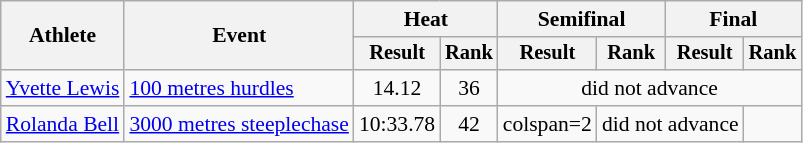<table class="wikitable" style="font-size:90%">
<tr>
<th rowspan="2">Athlete</th>
<th rowspan="2">Event</th>
<th colspan="2">Heat</th>
<th colspan="2">Semifinal</th>
<th colspan="2">Final</th>
</tr>
<tr style="font-size:95%">
<th>Result</th>
<th>Rank</th>
<th>Result</th>
<th>Rank</th>
<th>Result</th>
<th>Rank</th>
</tr>
<tr style=text-align:center>
<td style=text-align:left><a href='#'>Yvette Lewis</a></td>
<td style=text-align:left><a href='#'>100 metres hurdles</a></td>
<td>14.12</td>
<td>36</td>
<td colspan=4>did not advance</td>
</tr>
<tr style=text-align:center>
<td style=text-align:left><a href='#'>Rolanda Bell</a></td>
<td style=text-align:left><a href='#'>3000 metres steeplechase</a></td>
<td>10:33.78</td>
<td>42</td>
<td>colspan=2 </td>
<td colspan=2>did not advance</td>
</tr>
</table>
